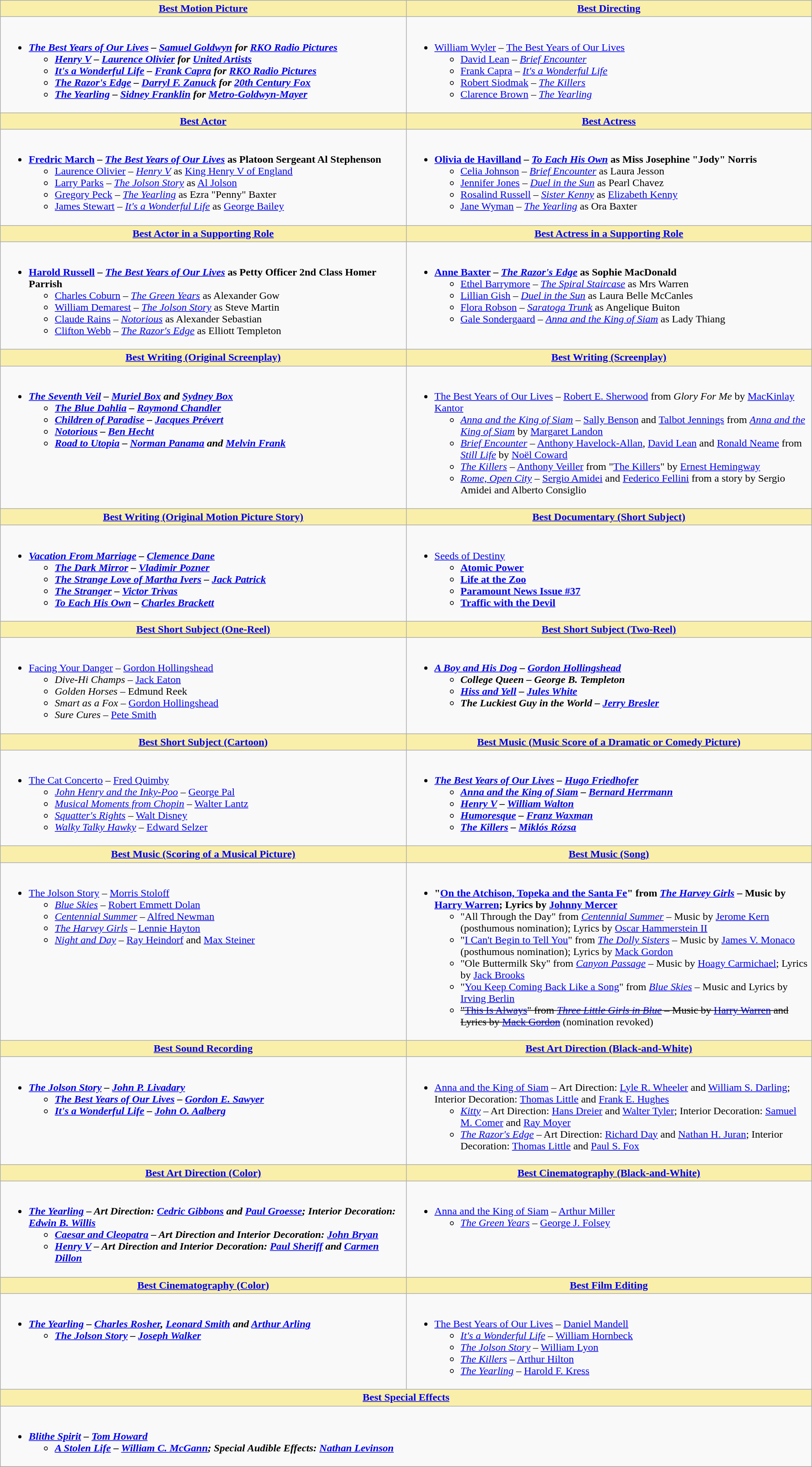<table class=wikitable>
<tr>
<th style="background:#F9EFAA; width:50%"><a href='#'>Best Motion Picture</a></th>
<th style="background:#F9EFAA; width:50%"><a href='#'>Best Directing</a></th>
</tr>
<tr>
<td valign="top"><br><ul><li><strong><em><a href='#'>The Best Years of Our Lives</a><em> – <a href='#'>Samuel Goldwyn</a> for <a href='#'>RKO Radio Pictures</a><strong><ul><li></em><a href='#'>Henry V</a><em> – <a href='#'>Laurence Olivier</a> for <a href='#'>United Artists</a></li><li></em><a href='#'>It's a Wonderful Life</a><em> – <a href='#'>Frank Capra</a> for <a href='#'>RKO Radio Pictures</a></li><li></em><a href='#'>The Razor's Edge</a><em> – <a href='#'>Darryl F. Zanuck</a> for <a href='#'>20th Century Fox</a></li><li></em><a href='#'>The Yearling</a><em> – <a href='#'>Sidney Franklin</a> for <a href='#'>Metro-Goldwyn-Mayer</a></li></ul></li></ul></td>
<td valign="top"><br><ul><li></strong><a href='#'>William Wyler</a> – </em><a href='#'>The Best Years of Our Lives</a></em></strong><ul><li><a href='#'>David Lean</a> – <em><a href='#'>Brief Encounter</a></em></li><li><a href='#'>Frank Capra</a> – <em><a href='#'>It's a Wonderful Life</a></em></li><li><a href='#'>Robert Siodmak</a> – <em><a href='#'>The Killers</a></em></li><li><a href='#'>Clarence Brown</a> – <em><a href='#'>The Yearling</a></em></li></ul></li></ul></td>
</tr>
<tr>
<th style="background:#F9EFAA"><a href='#'>Best Actor</a></th>
<th style="background:#F9EFAA"><a href='#'>Best Actress</a></th>
</tr>
<tr>
<td valign="top"><br><ul><li><strong><a href='#'>Fredric March</a> – <em><a href='#'>The Best Years of Our Lives</a></em> as Platoon Sergeant Al Stephenson</strong><ul><li><a href='#'>Laurence Olivier</a> – <em><a href='#'>Henry V</a></em> as <a href='#'>King Henry V of England</a></li><li><a href='#'>Larry Parks</a> – <em><a href='#'>The Jolson Story</a></em> as <a href='#'>Al Jolson</a></li><li><a href='#'>Gregory Peck</a> – <em><a href='#'>The Yearling</a></em> as Ezra "Penny" Baxter</li><li><a href='#'>James Stewart</a> – <em><a href='#'>It's a Wonderful Life</a></em> as <a href='#'>George Bailey</a></li></ul></li></ul></td>
<td valign="top"><br><ul><li><strong><a href='#'>Olivia de Havilland</a> – <em><a href='#'>To Each His Own</a></em> as Miss Josephine "Jody" Norris</strong><ul><li><a href='#'>Celia Johnson</a> – <em><a href='#'>Brief Encounter</a></em> as Laura Jesson</li><li><a href='#'>Jennifer Jones</a> – <em><a href='#'>Duel in the Sun</a></em> as Pearl Chavez</li><li><a href='#'>Rosalind Russell</a> – <em><a href='#'>Sister Kenny</a></em> as <a href='#'>Elizabeth Kenny</a></li><li><a href='#'>Jane Wyman</a> – <em><a href='#'>The Yearling</a></em> as Ora Baxter</li></ul></li></ul></td>
</tr>
<tr>
<th style="background:#F9EFAA"><a href='#'>Best Actor in a Supporting Role</a></th>
<th style="background:#F9EFAA"><a href='#'>Best Actress in a Supporting Role</a></th>
</tr>
<tr>
<td valign="top"><br><ul><li><strong><a href='#'>Harold Russell</a> – <em><a href='#'>The Best Years of Our Lives</a></em> as Petty Officer 2nd Class Homer Parrish</strong><ul><li><a href='#'>Charles Coburn</a> – <em><a href='#'>The Green Years</a></em> as Alexander Gow</li><li><a href='#'>William Demarest</a> – <em><a href='#'>The Jolson Story</a></em> as Steve Martin</li><li><a href='#'>Claude Rains</a> – <em><a href='#'>Notorious</a></em> as Alexander Sebastian</li><li><a href='#'>Clifton Webb</a> – <em><a href='#'>The Razor's Edge</a></em> as Elliott Templeton</li></ul></li></ul></td>
<td valign="top"><br><ul><li><strong><a href='#'>Anne Baxter</a> – <em><a href='#'>The Razor's Edge</a></em> as Sophie MacDonald</strong><ul><li><a href='#'>Ethel Barrymore</a> – <em><a href='#'>The Spiral Staircase</a></em> as Mrs Warren</li><li><a href='#'>Lillian Gish</a> – <em><a href='#'>Duel in the Sun</a></em> as Laura Belle McCanles</li><li><a href='#'>Flora Robson</a> – <em><a href='#'>Saratoga Trunk</a></em> as Angelique Buiton</li><li><a href='#'>Gale Sondergaard</a> – <em><a href='#'>Anna and the King of Siam</a></em> as Lady Thiang</li></ul></li></ul></td>
</tr>
<tr>
<th style="background:#F9EFAA"><a href='#'>Best Writing (Original Screenplay)</a></th>
<th style="background:#F9EFAA"><a href='#'>Best Writing (Screenplay)</a></th>
</tr>
<tr>
<td valign="top"><br><ul><li><strong><em><a href='#'>The Seventh Veil</a><em> – <a href='#'>Muriel Box</a> and <a href='#'>Sydney Box</a><strong><ul><li></em><a href='#'>The Blue Dahlia</a><em> – <a href='#'>Raymond Chandler</a></li><li></em><a href='#'>Children of Paradise</a><em> – <a href='#'>Jacques Prévert</a></li><li></em><a href='#'>Notorious</a><em> – <a href='#'>Ben Hecht</a></li><li></em><a href='#'>Road to Utopia</a><em> – <a href='#'>Norman Panama</a> and <a href='#'>Melvin Frank</a></li></ul></li></ul></td>
<td valign="top"><br><ul><li></em></strong><a href='#'>The Best Years of Our Lives</a></em> – <a href='#'>Robert E. Sherwood</a> from <em>Glory For Me</em> by <a href='#'>MacKinlay Kantor</a></strong><ul><li><em><a href='#'>Anna and the King of Siam</a></em> – <a href='#'>Sally Benson</a> and <a href='#'>Talbot Jennings</a> from <em><a href='#'>Anna and the King of Siam</a></em> by <a href='#'>Margaret Landon</a></li><li><em><a href='#'>Brief Encounter</a></em> – <a href='#'>Anthony Havelock-Allan</a>, <a href='#'>David Lean</a> and <a href='#'>Ronald Neame</a> from <em><a href='#'>Still Life</a></em> by <a href='#'>Noël Coward</a></li><li><em><a href='#'>The Killers</a></em> – <a href='#'>Anthony Veiller</a> from "<a href='#'>The Killers</a>" by <a href='#'>Ernest Hemingway</a></li><li><em><a href='#'>Rome, Open City</a></em> – <a href='#'>Sergio Amidei</a> and <a href='#'>Federico Fellini</a> from a story by Sergio Amidei and Alberto Consiglio</li></ul></li></ul></td>
</tr>
<tr>
<th style="background:#F9EFAA"><a href='#'>Best Writing (Original Motion Picture Story)</a></th>
<th style="background:#F9EFAA"><a href='#'>Best Documentary (Short Subject)</a></th>
</tr>
<tr>
<td valign="top"><br><ul><li><strong><em><a href='#'>Vacation From Marriage</a><em> – <a href='#'>Clemence Dane</a><strong><ul><li></em><a href='#'>The Dark Mirror</a><em> – <a href='#'>Vladimir Pozner</a></li><li></em><a href='#'>The Strange Love of Martha Ivers</a><em> – <a href='#'>Jack Patrick</a></li><li></em><a href='#'>The Stranger</a><em> – <a href='#'>Victor Trivas</a></li><li></em><a href='#'>To Each His Own</a><em> – <a href='#'>Charles Brackett</a></li></ul></li></ul></td>
<td valign="top"><br><ul><li></em></strong><a href='#'>Seeds of Destiny</a><strong><em><ul><li></em><a href='#'>Atomic Power</a><em></li><li></em><a href='#'>Life at the Zoo</a><em></li><li></em><a href='#'>Paramount News Issue #37</a><em></li><li></em><a href='#'>Traffic with the Devil</a><em></li></ul></li></ul></td>
</tr>
<tr>
<th style="background:#F9EFAA"><a href='#'>Best Short Subject (One-Reel)</a></th>
<th style="background:#F9EFAA"><a href='#'>Best Short Subject (Two-Reel)</a></th>
</tr>
<tr>
<td valign="top"><br><ul><li></em></strong><a href='#'>Facing Your Danger</a></em> – <a href='#'>Gordon Hollingshead</a></strong><ul><li><em>Dive-Hi Champs</em> – <a href='#'>Jack Eaton</a></li><li><em>Golden Horses</em> – Edmund Reek</li><li><em>Smart as a Fox</em> – <a href='#'>Gordon Hollingshead</a></li><li><em>Sure Cures</em> – <a href='#'>Pete Smith</a></li></ul></li></ul></td>
<td valign="top"><br><ul><li><strong><em><a href='#'>A Boy and His Dog</a><em> – <a href='#'>Gordon Hollingshead</a><strong><ul><li></em>College Queen<em> – George B. Templeton</li><li></em><a href='#'>Hiss and Yell</a><em> – <a href='#'>Jules White</a></li><li></em>The Luckiest Guy in the World<em> – <a href='#'>Jerry Bresler</a></li></ul></li></ul></td>
</tr>
<tr>
<th style="background:#F9EFAA"><a href='#'>Best Short Subject (Cartoon)</a></th>
<th style="background:#F9EFAA"><a href='#'>Best Music (Music Score of a Dramatic or Comedy Picture)</a></th>
</tr>
<tr>
<td valign="top"><br><ul><li></em></strong><a href='#'>The Cat Concerto</a></em> – <a href='#'>Fred Quimby</a></strong><ul><li><em><a href='#'>John Henry and the Inky-Poo</a></em> – <a href='#'>George Pal</a></li><li><em><a href='#'>Musical Moments from Chopin</a></em> – <a href='#'>Walter Lantz</a></li><li><em><a href='#'>Squatter's Rights</a></em> – <a href='#'>Walt Disney</a></li><li><em><a href='#'>Walky Talky Hawky</a></em> – <a href='#'>Edward Selzer</a></li></ul></li></ul></td>
<td valign="top"><br><ul><li><strong><em><a href='#'>The Best Years of Our Lives</a><em> – <a href='#'>Hugo Friedhofer</a><strong><ul><li></em><a href='#'>Anna and the King of Siam</a><em> – <a href='#'>Bernard Herrmann</a></li><li></em><a href='#'>Henry V</a><em> – <a href='#'>William Walton</a></li><li></em><a href='#'>Humoresque</a><em> – <a href='#'>Franz Waxman</a></li><li></em><a href='#'>The Killers</a><em> – <a href='#'>Miklós Rózsa</a></li></ul></li></ul></td>
</tr>
<tr>
<th style="background:#F9EFAA"><a href='#'>Best Music (Scoring of a Musical Picture)</a></th>
<th style="background:#F9EFAA"><a href='#'>Best Music (Song)</a></th>
</tr>
<tr>
<td valign="top"><br><ul><li></em></strong><a href='#'>The Jolson Story</a></em> – <a href='#'>Morris Stoloff</a></strong><ul><li><em><a href='#'>Blue Skies</a></em> – <a href='#'>Robert Emmett Dolan</a></li><li><em><a href='#'>Centennial Summer</a></em> – <a href='#'>Alfred Newman</a></li><li><em><a href='#'>The Harvey Girls</a></em> – <a href='#'>Lennie Hayton</a></li><li><em><a href='#'>Night and Day</a></em> – <a href='#'>Ray Heindorf</a> and <a href='#'>Max Steiner</a></li></ul></li></ul></td>
<td valign="top"><br><ul><li><strong>"<a href='#'>On the Atchison, Topeka and the Santa Fe</a>" from <em><a href='#'>The Harvey Girls</a></em> – Music by <a href='#'>Harry Warren</a>; Lyrics by <a href='#'>Johnny Mercer</a></strong><ul><li>"All Through the Day" from <em><a href='#'>Centennial Summer</a></em> – Music by <a href='#'>Jerome Kern</a> (posthumous nomination); Lyrics by <a href='#'>Oscar Hammerstein II</a></li><li>"<a href='#'>I Can't Begin to Tell You</a>" from <em><a href='#'>The Dolly Sisters</a></em> – Music by <a href='#'>James V. Monaco</a> (posthumous nomination); Lyrics by <a href='#'>Mack Gordon</a></li><li>"Ole Buttermilk Sky" from <em><a href='#'>Canyon Passage</a></em> – Music by <a href='#'>Hoagy Carmichael</a>; Lyrics by <a href='#'>Jack Brooks</a></li><li>"<a href='#'>You Keep Coming Back Like a Song</a>" from <em><a href='#'>Blue Skies</a></em> – Music and Lyrics by <a href='#'>Irving Berlin</a></li><li><s>"<a href='#'>This Is Always</a>" from <em><a href='#'>Three Little Girls in Blue</a></em> – Music by <a href='#'>Harry Warren</a> and Lyrics by <a href='#'>Mack Gordon</a></s> (nomination revoked)</li></ul></li></ul></td>
</tr>
<tr>
<th style="background:#F9EFAA"><a href='#'>Best Sound Recording</a></th>
<th style="background:#F9EFAA"><a href='#'>Best Art Direction (Black-and-White)</a></th>
</tr>
<tr>
<td valign="top"><br><ul><li><strong><em><a href='#'>The Jolson Story</a><em> – <a href='#'>John P. Livadary</a><strong><ul><li></em><a href='#'>The Best Years of Our Lives</a><em> – <a href='#'>Gordon E. Sawyer</a></li><li></em><a href='#'>It's a Wonderful Life</a><em> – <a href='#'>John O. Aalberg</a></li></ul></li></ul></td>
<td valign="top"><br><ul><li></em></strong><a href='#'>Anna and the King of Siam</a></em> – Art Direction: <a href='#'>Lyle R. Wheeler</a> and <a href='#'>William S. Darling</a>; Interior Decoration: <a href='#'>Thomas Little</a> and <a href='#'>Frank E. Hughes</a></strong><ul><li><em><a href='#'>Kitty</a></em> – Art Direction: <a href='#'>Hans Dreier</a> and <a href='#'>Walter Tyler</a>; Interior Decoration: <a href='#'>Samuel M. Comer</a> and <a href='#'>Ray Moyer</a></li><li><em><a href='#'>The Razor's Edge</a></em> – Art Direction: <a href='#'>Richard Day</a> and <a href='#'>Nathan H. Juran</a>; Interior Decoration: <a href='#'>Thomas Little</a> and <a href='#'>Paul S. Fox</a></li></ul></li></ul></td>
</tr>
<tr>
<th style="background:#F9EFAA"><a href='#'>Best Art Direction (Color)</a></th>
<th style="background:#F9EFAA"><a href='#'>Best Cinematography (Black-and-White)</a></th>
</tr>
<tr>
<td valign="top"><br><ul><li><strong><em><a href='#'>The Yearling</a><em> – Art Direction: <a href='#'>Cedric Gibbons</a> and <a href='#'>Paul Groesse</a>; Interior Decoration: <a href='#'>Edwin B. Willis</a><strong><ul><li></em><a href='#'>Caesar and Cleopatra</a><em> – Art Direction and Interior Decoration: <a href='#'>John Bryan</a></li><li></em><a href='#'>Henry V</a><em> – Art Direction and Interior Decoration: <a href='#'>Paul Sheriff</a> and <a href='#'>Carmen Dillon</a></li></ul></li></ul></td>
<td valign="top"><br><ul><li></em></strong><a href='#'>Anna and the King of Siam</a></em> – <a href='#'>Arthur Miller</a></strong><ul><li><em><a href='#'>The Green Years</a></em> – <a href='#'>George J. Folsey</a></li></ul></li></ul></td>
</tr>
<tr>
<th style="background:#F9EFAA"><a href='#'>Best Cinematography (Color)</a></th>
<th style="background:#F9EFAA"><a href='#'>Best Film Editing</a></th>
</tr>
<tr>
<td valign="top"><br><ul><li><strong><em><a href='#'>The Yearling</a><em> – <a href='#'>Charles Rosher</a>, <a href='#'>Leonard Smith</a> and <a href='#'>Arthur Arling</a><strong><ul><li></em><a href='#'>The Jolson Story</a><em> – <a href='#'>Joseph Walker</a></li></ul></li></ul></td>
<td valign="top"><br><ul><li></em></strong><a href='#'>The Best Years of Our Lives</a></em> – <a href='#'>Daniel Mandell</a></strong><ul><li><em><a href='#'>It's a Wonderful Life</a></em> – <a href='#'>William Hornbeck</a></li><li><em><a href='#'>The Jolson Story</a></em> – <a href='#'>William Lyon</a></li><li><em><a href='#'>The Killers</a></em> – <a href='#'>Arthur Hilton</a></li><li><em><a href='#'>The Yearling</a></em> – <a href='#'>Harold F. Kress</a></li></ul></li></ul></td>
</tr>
<tr>
<th colspan="2" style="background:#F9EFAA"><a href='#'>Best Special Effects</a></th>
</tr>
<tr>
<td colspan="2" valign="top"><br><ul><li><strong><em><a href='#'>Blithe Spirit</a><em> – <a href='#'>Tom Howard</a><strong><ul><li></em><a href='#'>A Stolen Life</a><em> – <a href='#'>William C. McGann</a>; Special Audible Effects: <a href='#'>Nathan Levinson</a></li></ul></li></ul></td>
</tr>
<tr>
</tr>
</table>
